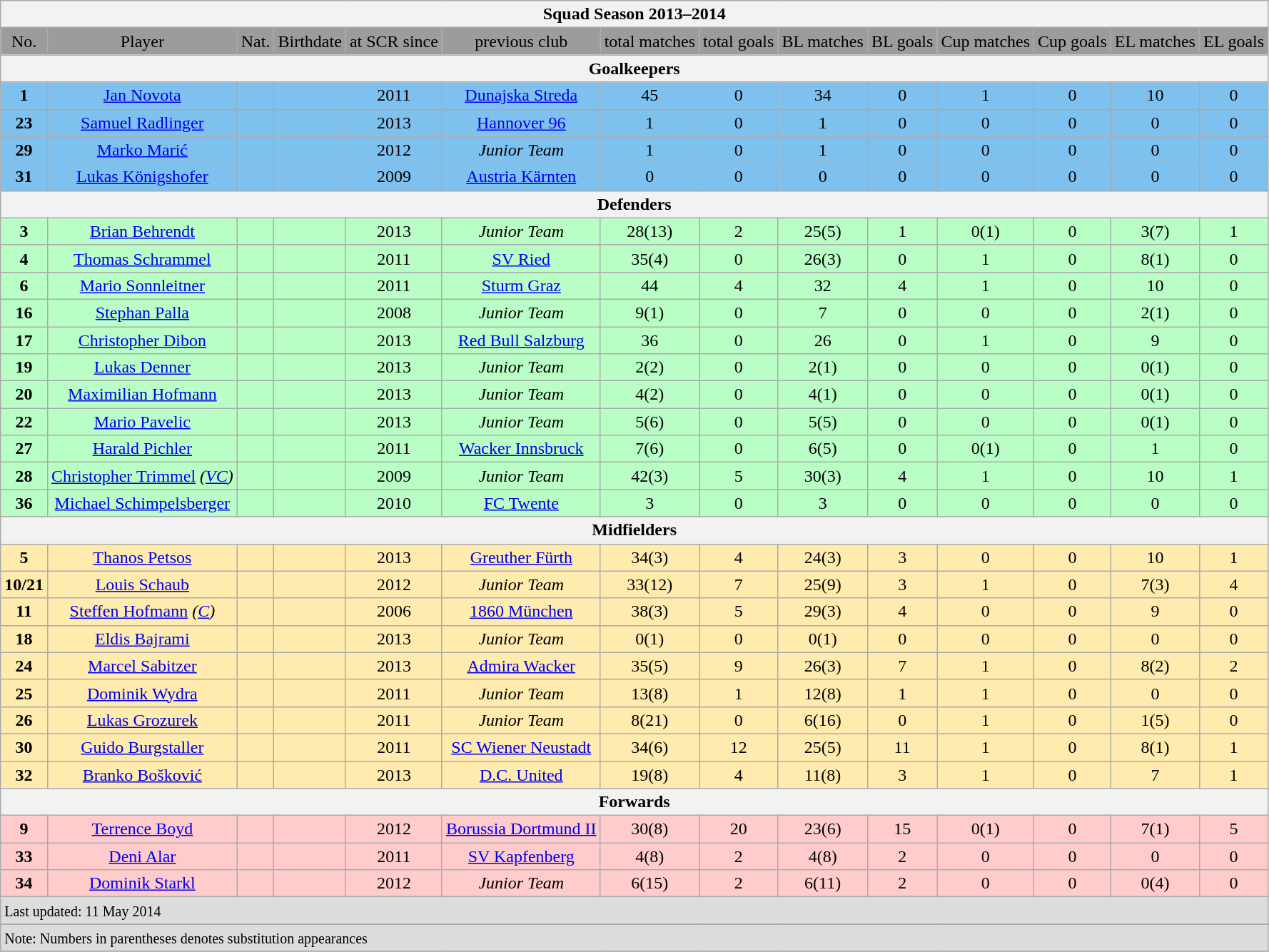<table class="wikitable">
<tr align=center style="background:#DCDCDC">
<th colspan=14>Squad Season 2013–2014</th>
</tr>
<tr align=center style="background:#9C9C9C">
<td>No.</td>
<td>Player</td>
<td>Nat.</td>
<td>Birthdate</td>
<td>at SCR since</td>
<td>previous club</td>
<td>total matches</td>
<td>total goals</td>
<td>BL matches</td>
<td>BL goals</td>
<td>Cup matches</td>
<td>Cup goals</td>
<td>EL matches</td>
<td>EL goals</td>
</tr>
<tr align=center style="background:#DCDCDC">
<th colspan=14>Goalkeepers</th>
</tr>
<tr align=center style="background:#7EC0EE">
<td><strong>1</strong></td>
<td><a href='#'>Jan Novota</a></td>
<td></td>
<td></td>
<td>2011</td>
<td><a href='#'>Dunajska Streda</a></td>
<td>45</td>
<td>0</td>
<td>34</td>
<td>0</td>
<td>1</td>
<td>0</td>
<td>10</td>
<td>0</td>
</tr>
<tr align=center style="background:#7EC0EE">
<td><strong>23</strong></td>
<td><a href='#'>Samuel Radlinger</a></td>
<td></td>
<td></td>
<td>2013</td>
<td><a href='#'>Hannover 96</a></td>
<td>1</td>
<td>0</td>
<td>1</td>
<td>0</td>
<td>0</td>
<td>0</td>
<td>0</td>
<td>0</td>
</tr>
<tr align=center style="background:#7EC0EE">
<td><strong>29</strong></td>
<td><a href='#'>Marko Marić</a></td>
<td></td>
<td></td>
<td>2012</td>
<td><em>Junior Team</em></td>
<td>1</td>
<td>0</td>
<td>1</td>
<td>0</td>
<td>0</td>
<td>0</td>
<td>0</td>
<td>0</td>
</tr>
<tr align=center style="background:#7EC0EE">
<td><strong>31</strong></td>
<td><a href='#'>Lukas Königshofer</a></td>
<td></td>
<td></td>
<td>2009</td>
<td><a href='#'>Austria Kärnten</a></td>
<td>0</td>
<td>0</td>
<td>0</td>
<td>0</td>
<td>0</td>
<td>0</td>
<td>0</td>
<td>0</td>
</tr>
<tr align=center style="background:#7EC0EE">
<th colspan=14>Defenders</th>
</tr>
<tr align=center style="background:#B9FFC5">
<td><strong>3</strong></td>
<td><a href='#'>Brian Behrendt</a></td>
<td></td>
<td></td>
<td>2013</td>
<td><em>Junior Team</em></td>
<td>28(13)</td>
<td>2</td>
<td>25(5)</td>
<td>1</td>
<td>0(1)</td>
<td>0</td>
<td>3(7)</td>
<td>1</td>
</tr>
<tr align=center style="background:#B9FFC5">
<td><strong>4</strong></td>
<td><a href='#'>Thomas Schrammel</a></td>
<td></td>
<td></td>
<td>2011</td>
<td><a href='#'>SV Ried</a></td>
<td>35(4)</td>
<td>0</td>
<td>26(3)</td>
<td>0</td>
<td>1</td>
<td>0</td>
<td>8(1)</td>
<td>0</td>
</tr>
<tr align=center style="background:#B9FFC5">
<td><strong>6</strong></td>
<td><a href='#'>Mario Sonnleitner</a></td>
<td></td>
<td></td>
<td>2011</td>
<td><a href='#'>Sturm Graz</a></td>
<td>44</td>
<td>4</td>
<td>32</td>
<td>4</td>
<td>1</td>
<td>0</td>
<td>10</td>
<td>0</td>
</tr>
<tr align=center style="background:#B9FFC5">
<td><strong>16</strong></td>
<td><a href='#'>Stephan Palla</a></td>
<td></td>
<td></td>
<td>2008</td>
<td><em>Junior Team</em></td>
<td>9(1)</td>
<td>0</td>
<td>7</td>
<td>0</td>
<td>0</td>
<td>0</td>
<td>2(1)</td>
<td>0</td>
</tr>
<tr align=center style="background:#B9FFC5">
<td><strong>17</strong></td>
<td><a href='#'>Christopher Dibon</a></td>
<td></td>
<td></td>
<td>2013</td>
<td><a href='#'>Red Bull Salzburg</a></td>
<td>36</td>
<td>0</td>
<td>26</td>
<td>0</td>
<td>1</td>
<td>0</td>
<td>9</td>
<td>0</td>
</tr>
<tr align=center style="background:#B9FFC5">
<td><strong>19</strong></td>
<td><a href='#'>Lukas Denner</a></td>
<td></td>
<td></td>
<td>2013</td>
<td><em>Junior Team</em></td>
<td>2(2)</td>
<td>0</td>
<td>2(1)</td>
<td>0</td>
<td>0</td>
<td>0</td>
<td>0(1)</td>
<td>0</td>
</tr>
<tr align=center style="background:#B9FFC5">
<td><strong>20</strong></td>
<td><a href='#'>Maximilian Hofmann</a></td>
<td></td>
<td></td>
<td>2013</td>
<td><em>Junior Team</em></td>
<td>4(2)</td>
<td>0</td>
<td>4(1)</td>
<td>0</td>
<td>0</td>
<td>0</td>
<td>0(1)</td>
<td>0</td>
</tr>
<tr align=center style="background:#B9FFC5">
<td><strong>22</strong></td>
<td><a href='#'>Mario Pavelic</a></td>
<td></td>
<td></td>
<td>2013</td>
<td><em>Junior Team</em></td>
<td>5(6)</td>
<td>0</td>
<td>5(5)</td>
<td>0</td>
<td>0</td>
<td>0</td>
<td>0(1)</td>
<td>0</td>
</tr>
<tr align=center style="background:#B9FFC5">
<td><strong>27</strong></td>
<td><a href='#'>Harald Pichler</a></td>
<td></td>
<td></td>
<td>2011</td>
<td><a href='#'>Wacker Innsbruck</a></td>
<td>7(6)</td>
<td>0</td>
<td>6(5)</td>
<td>0</td>
<td>0(1)</td>
<td>0</td>
<td>1</td>
<td>0</td>
</tr>
<tr align=center style="background:#B9FFC5">
<td><strong>28</strong></td>
<td><a href='#'>Christopher Trimmel</a> <em>(<a href='#'>VC</a>)</em></td>
<td></td>
<td></td>
<td>2009</td>
<td><em>Junior Team</em></td>
<td>42(3)</td>
<td>5</td>
<td>30(3)</td>
<td>4</td>
<td>1</td>
<td>0</td>
<td>10</td>
<td>1</td>
</tr>
<tr align=center style="background:#B9FFC5">
<td><strong>36</strong></td>
<td><a href='#'>Michael Schimpelsberger</a></td>
<td></td>
<td></td>
<td>2010</td>
<td><a href='#'>FC Twente</a></td>
<td>3</td>
<td>0</td>
<td>3</td>
<td>0</td>
<td>0</td>
<td>0</td>
<td>0</td>
<td>0</td>
</tr>
<tr align=center style="background:#DCDCDC">
<th colspan=14>Midfielders</th>
</tr>
<tr align=center style="background:#FFEBAD">
<td><strong>5</strong></td>
<td><a href='#'>Thanos Petsos</a></td>
<td></td>
<td></td>
<td>2013</td>
<td><a href='#'>Greuther Fürth</a></td>
<td>34(3)</td>
<td>4</td>
<td>24(3)</td>
<td>3</td>
<td>0</td>
<td>0</td>
<td>10</td>
<td>1</td>
</tr>
<tr align=center style="background:#FFEBAD">
<td><strong>10/21</strong></td>
<td><a href='#'>Louis Schaub</a></td>
<td></td>
<td></td>
<td>2012</td>
<td><em>Junior Team</em></td>
<td>33(12)</td>
<td>7</td>
<td>25(9)</td>
<td>3</td>
<td>1</td>
<td>0</td>
<td>7(3)</td>
<td>4</td>
</tr>
<tr align=center style="background:#FFEBAD">
<td><strong>11</strong></td>
<td><a href='#'>Steffen Hofmann</a> <em>(<a href='#'>C</a>)</em></td>
<td></td>
<td></td>
<td>2006</td>
<td><a href='#'>1860 München</a></td>
<td>38(3)</td>
<td>5</td>
<td>29(3)</td>
<td>4</td>
<td>0</td>
<td>0</td>
<td>9</td>
<td>0</td>
</tr>
<tr align=center style="background:#FFEBAD">
<td><strong>18</strong></td>
<td><a href='#'>Eldis Bajrami</a></td>
<td></td>
<td></td>
<td>2013</td>
<td><em>Junior Team</em></td>
<td>0(1)</td>
<td>0</td>
<td>0(1)</td>
<td>0</td>
<td>0</td>
<td>0</td>
<td>0</td>
<td>0</td>
</tr>
<tr align=center style="background:#FFEBAD">
<td><strong>24</strong></td>
<td><a href='#'>Marcel Sabitzer</a></td>
<td></td>
<td></td>
<td>2013</td>
<td><a href='#'>Admira Wacker</a></td>
<td>35(5)</td>
<td>9</td>
<td>26(3)</td>
<td>7</td>
<td>1</td>
<td>0</td>
<td>8(2)</td>
<td>2</td>
</tr>
<tr align=center style="background:#FFEBAD">
<td><strong>25</strong></td>
<td><a href='#'>Dominik Wydra</a></td>
<td></td>
<td></td>
<td>2011</td>
<td><em>Junior Team</em></td>
<td>13(8)</td>
<td>1</td>
<td>12(8)</td>
<td>1</td>
<td>1</td>
<td>0</td>
<td>0</td>
<td>0</td>
</tr>
<tr align=center style="background:#FFEBAD">
<td><strong>26</strong></td>
<td><a href='#'>Lukas Grozurek</a></td>
<td></td>
<td></td>
<td>2011</td>
<td><em>Junior Team</em></td>
<td>8(21)</td>
<td>0</td>
<td>6(16)</td>
<td>0</td>
<td>1</td>
<td>0</td>
<td>1(5)</td>
<td>0</td>
</tr>
<tr align=center style="background:#FFEBAD">
<td><strong>30</strong></td>
<td><a href='#'>Guido Burgstaller</a></td>
<td></td>
<td></td>
<td>2011</td>
<td><a href='#'>SC Wiener Neustadt</a></td>
<td>34(6)</td>
<td>12</td>
<td>25(5)</td>
<td>11</td>
<td>1</td>
<td>0</td>
<td>8(1)</td>
<td>1</td>
</tr>
<tr align=center style="background:#FFEBAD">
<td><strong>32</strong></td>
<td><a href='#'>Branko Bošković</a></td>
<td></td>
<td></td>
<td>2013</td>
<td><a href='#'>D.C. United</a></td>
<td>19(8)</td>
<td>4</td>
<td>11(8)</td>
<td>3</td>
<td>1</td>
<td>0</td>
<td>7</td>
<td>1</td>
</tr>
<tr align=center style="background:#DCDCDC">
<th colspan=14>Forwards</th>
</tr>
<tr align=center style="background:#FFCBCB">
<td><strong>9</strong></td>
<td><a href='#'>Terrence Boyd</a></td>
<td></td>
<td></td>
<td>2012</td>
<td><a href='#'>Borussia Dortmund II</a></td>
<td>30(8)</td>
<td>20</td>
<td>23(6)</td>
<td>15</td>
<td>0(1)</td>
<td>0</td>
<td>7(1)</td>
<td>5</td>
</tr>
<tr align=center style="background:#FFCBCB">
<td><strong>33</strong></td>
<td><a href='#'>Deni Alar</a></td>
<td></td>
<td></td>
<td>2011</td>
<td><a href='#'>SV Kapfenberg</a></td>
<td>4(8)</td>
<td>2</td>
<td>4(8)</td>
<td>2</td>
<td>0</td>
<td>0</td>
<td>0</td>
<td>0</td>
</tr>
<tr align=center style="background:#FFCBCB">
<td><strong>34</strong></td>
<td><a href='#'>Dominik Starkl</a></td>
<td></td>
<td></td>
<td>2012</td>
<td><em>Junior Team</em></td>
<td>6(15)</td>
<td>2</td>
<td>6(11)</td>
<td>2</td>
<td>0</td>
<td>0</td>
<td>0(4)</td>
<td>0</td>
</tr>
<tr align=left style="background:#DCDCDC">
<td colspan=14><small>Last updated: 11 May 2014</small></td>
</tr>
<tr>
</tr>
<tr align=left style="background:#DCDCDC">
<td colspan=14><small>Note: Numbers in parentheses denotes substitution appearances</small></td>
</tr>
<tr>
</tr>
</table>
